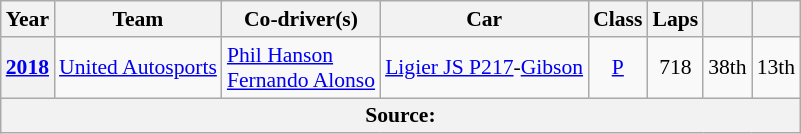<table class="wikitable" style="text-align:center; font-size:90%">
<tr>
<th>Year</th>
<th>Team</th>
<th>Co-driver(s)</th>
<th>Car</th>
<th>Class</th>
<th>Laps</th>
<th></th>
<th></th>
</tr>
<tr>
<th><a href='#'>2018</a></th>
<td nowrap align=left> <a href='#'>United Autosports</a></td>
<td nowrap align=left> <a href='#'>Phil Hanson</a><br> <a href='#'>Fernando Alonso</a></td>
<td nowrap align=left><a href='#'>Ligier JS P217</a>-<a href='#'>Gibson</a></td>
<td><a href='#'>P</a></td>
<td>718</td>
<td>38th</td>
<td>13th</td>
</tr>
<tr>
<th colspan="100">Source:</th>
</tr>
</table>
